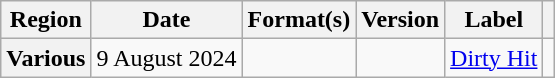<table class="wikitable plainrowheaders">
<tr>
<th scope="col">Region</th>
<th scope="col">Date</th>
<th scope="col">Format(s)</th>
<th scope="col">Version</th>
<th scope="col">Label</th>
<th scope="col"></th>
</tr>
<tr>
<th scope="row">Various</th>
<td>9 August 2024</td>
<td></td>
<td></td>
<td><a href='#'>Dirty Hit</a></td>
<td style="text-align:center;"></td>
</tr>
</table>
